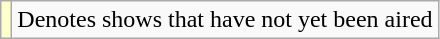<table class="wikitable sortable">
<tr>
<td style="background:#ffc;"></td>
<td>Denotes shows that have not yet been aired</td>
</tr>
</table>
